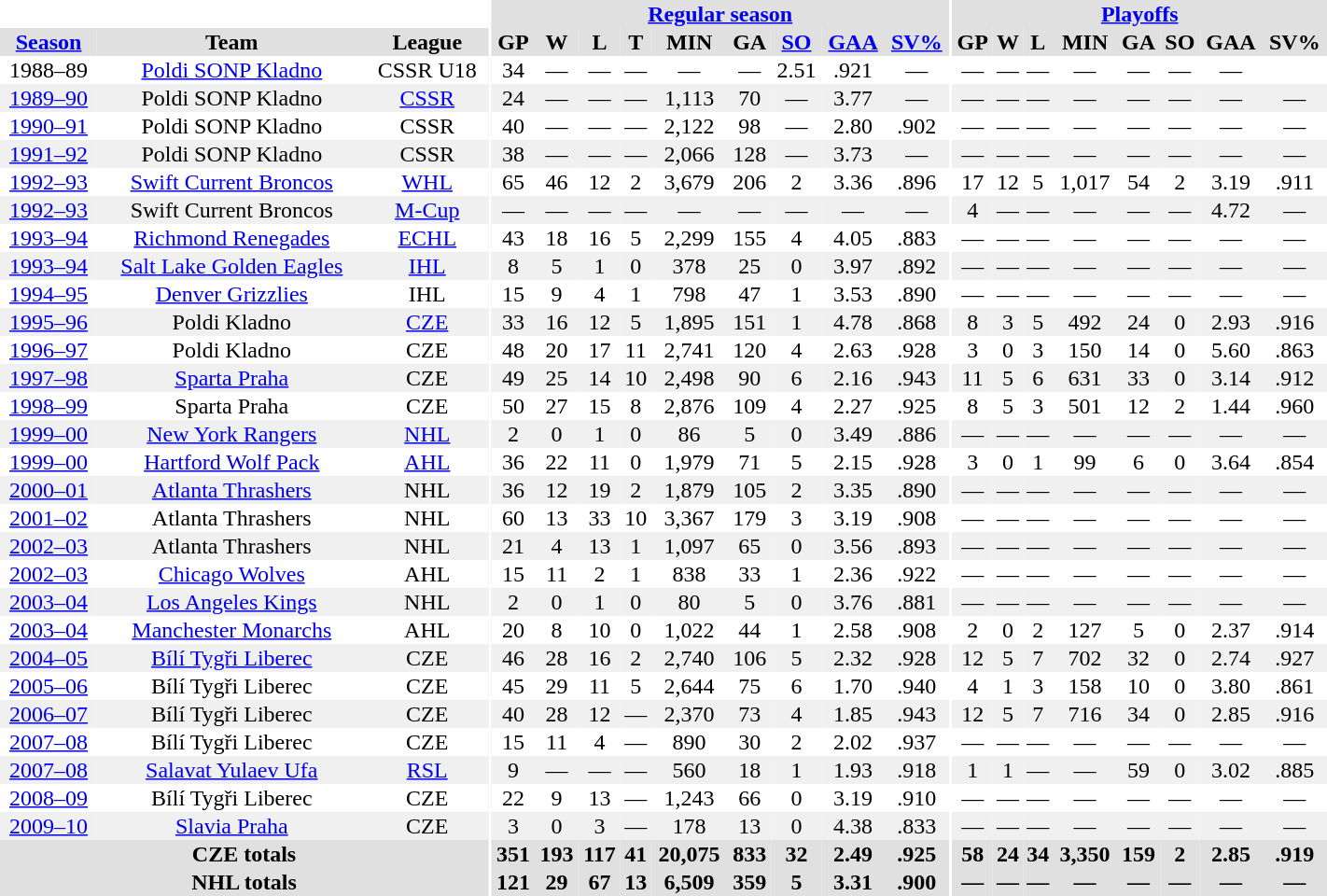<table border="0" cellpadding="1" cellspacing="0" style="width:75%; text-align:center;">
<tr bgcolor="#e0e0e0">
<th colspan="3" bgcolor="#ffffff"></th>
<th rowspan="99" bgcolor="#ffffff"></th>
<th colspan="9" bgcolor="#e0e0e0"><a href='#'>Regular season</a></th>
<th rowspan="99" bgcolor="#ffffff"></th>
<th colspan="8" bgcolor="#e0e0e0"><a href='#'>Playoffs</a></th>
</tr>
<tr bgcolor="#e0e0e0">
<th><a href='#'>Season</a></th>
<th>Team</th>
<th>League</th>
<th>GP</th>
<th>W</th>
<th>L</th>
<th>T</th>
<th>MIN</th>
<th>GA</th>
<th><a href='#'>SO</a></th>
<th><a href='#'>GAA</a></th>
<th><a href='#'>SV%</a></th>
<th>GP</th>
<th>W</th>
<th>L</th>
<th>MIN</th>
<th>GA</th>
<th>SO</th>
<th>GAA</th>
<th>SV%</th>
</tr>
<tr>
<td>1988–89</td>
<td><a href='#'>Poldi SONP Kladno</a></td>
<td>CSSR U18</td>
<td>34</td>
<td>—</td>
<td>—</td>
<td>—</td>
<td —>—</td>
<td>—</td>
<td>2.51</td>
<td>.921</td>
<td>—</td>
<td>—</td>
<td>—</td>
<td>—</td>
<td>—</td>
<td>—</td>
<td>—</td>
<td>—</td>
</tr>
<tr bgcolor="#f0f0f0">
<td><a href='#'>1989–90</a></td>
<td>Poldi SONP Kladno</td>
<td><a href='#'>CSSR</a></td>
<td>24</td>
<td>—</td>
<td>—</td>
<td>—</td>
<td>1,113</td>
<td>70</td>
<td>—</td>
<td>3.77</td>
<td>—</td>
<td>—</td>
<td>—</td>
<td>—</td>
<td>—</td>
<td>—</td>
<td>—</td>
<td>—</td>
<td>—</td>
</tr>
<tr>
<td><a href='#'>1990–91</a></td>
<td>Poldi SONP Kladno</td>
<td>CSSR</td>
<td>40</td>
<td>—</td>
<td>—</td>
<td>—</td>
<td>2,122</td>
<td>98</td>
<td>—</td>
<td>2.80</td>
<td>.902</td>
<td>—</td>
<td>—</td>
<td>—</td>
<td>—</td>
<td>—</td>
<td>—</td>
<td>—</td>
<td>—</td>
</tr>
<tr bgcolor="#f0f0f0">
<td><a href='#'>1991–92</a></td>
<td>Poldi SONP Kladno</td>
<td>CSSR</td>
<td>38</td>
<td>—</td>
<td>—</td>
<td>—</td>
<td>2,066</td>
<td>128</td>
<td>—</td>
<td>3.73</td>
<td>—</td>
<td>—</td>
<td>—</td>
<td>—</td>
<td>—</td>
<td>—</td>
<td>—</td>
<td>—</td>
<td>—</td>
</tr>
<tr>
<td><a href='#'>1992–93</a></td>
<td><a href='#'>Swift Current Broncos</a></td>
<td><a href='#'>WHL</a></td>
<td>65</td>
<td>46</td>
<td>12</td>
<td>2</td>
<td>3,679</td>
<td>206</td>
<td>2</td>
<td>3.36</td>
<td>.896</td>
<td>17</td>
<td>12</td>
<td>5</td>
<td>1,017</td>
<td>54</td>
<td>2</td>
<td>3.19</td>
<td>.911</td>
</tr>
<tr bgcolor="#f0f0f0">
<td><a href='#'>1992–93</a></td>
<td>Swift Current Broncos</td>
<td><a href='#'>M-Cup</a></td>
<td>—</td>
<td>—</td>
<td>—</td>
<td>—</td>
<td>—</td>
<td>—</td>
<td>—</td>
<td>—</td>
<td>—</td>
<td>4</td>
<td>—</td>
<td>—</td>
<td>—</td>
<td>—</td>
<td>—</td>
<td>4.72</td>
<td>—</td>
</tr>
<tr>
<td><a href='#'>1993–94</a></td>
<td><a href='#'>Richmond Renegades</a></td>
<td><a href='#'>ECHL</a></td>
<td>43</td>
<td>18</td>
<td>16</td>
<td>5</td>
<td>2,299</td>
<td>155</td>
<td>4</td>
<td>4.05</td>
<td>.883</td>
<td>—</td>
<td>—</td>
<td>—</td>
<td>—</td>
<td>—</td>
<td>—</td>
<td>—</td>
<td>—</td>
</tr>
<tr bgcolor="#f0f0f0">
<td><a href='#'>1993–94</a></td>
<td><a href='#'>Salt Lake Golden Eagles</a></td>
<td><a href='#'>IHL</a></td>
<td>8</td>
<td>5</td>
<td>1</td>
<td>0</td>
<td>378</td>
<td>25</td>
<td>0</td>
<td>3.97</td>
<td>.892</td>
<td>—</td>
<td>—</td>
<td>—</td>
<td>—</td>
<td>—</td>
<td>—</td>
<td>—</td>
<td>—</td>
</tr>
<tr>
<td><a href='#'>1994–95</a></td>
<td><a href='#'>Denver Grizzlies</a></td>
<td>IHL</td>
<td>15</td>
<td>9</td>
<td>4</td>
<td>1</td>
<td>798</td>
<td>47</td>
<td>1</td>
<td>3.53</td>
<td>.890</td>
<td>—</td>
<td>—</td>
<td>—</td>
<td>—</td>
<td>—</td>
<td>—</td>
<td>—</td>
<td>—</td>
</tr>
<tr bgcolor="#f0f0f0">
<td><a href='#'>1995–96</a></td>
<td>Poldi Kladno</td>
<td><a href='#'>CZE</a></td>
<td>33</td>
<td>16</td>
<td>12</td>
<td>5</td>
<td>1,895</td>
<td>151</td>
<td>1</td>
<td>4.78</td>
<td>.868</td>
<td>8</td>
<td>3</td>
<td>5</td>
<td>492</td>
<td>24</td>
<td>0</td>
<td>2.93</td>
<td>.916</td>
</tr>
<tr>
<td><a href='#'>1996–97</a></td>
<td>Poldi Kladno</td>
<td>CZE</td>
<td>48</td>
<td>20</td>
<td>17</td>
<td>11</td>
<td>2,741</td>
<td>120</td>
<td>4</td>
<td>2.63</td>
<td>.928</td>
<td>3</td>
<td>0</td>
<td>3</td>
<td>150</td>
<td>14</td>
<td>0</td>
<td>5.60</td>
<td>.863</td>
</tr>
<tr bgcolor="#f0f0f0">
<td><a href='#'>1997–98</a></td>
<td><a href='#'>Sparta Praha</a></td>
<td>CZE</td>
<td>49</td>
<td>25</td>
<td>14</td>
<td>10</td>
<td>2,498</td>
<td>90</td>
<td>6</td>
<td>2.16</td>
<td>.943</td>
<td>11</td>
<td>5</td>
<td>6</td>
<td>631</td>
<td>33</td>
<td>0</td>
<td>3.14</td>
<td>.912</td>
</tr>
<tr>
<td><a href='#'>1998–99</a></td>
<td>Sparta Praha</td>
<td>CZE</td>
<td>50</td>
<td>27</td>
<td>15</td>
<td>8</td>
<td>2,876</td>
<td>109</td>
<td>4</td>
<td>2.27</td>
<td>.925</td>
<td>8</td>
<td>5</td>
<td>3</td>
<td>501</td>
<td>12</td>
<td>2</td>
<td>1.44</td>
<td>.960</td>
</tr>
<tr bgcolor="#f0f0f0">
<td><a href='#'>1999–00</a></td>
<td><a href='#'>New York Rangers</a></td>
<td><a href='#'>NHL</a></td>
<td>2</td>
<td>0</td>
<td>1</td>
<td>0</td>
<td>86</td>
<td>5</td>
<td>0</td>
<td>3.49</td>
<td>.886</td>
<td>—</td>
<td>—</td>
<td>—</td>
<td>—</td>
<td>—</td>
<td>—</td>
<td>—</td>
<td>—</td>
</tr>
<tr>
<td><a href='#'>1999–00</a></td>
<td><a href='#'>Hartford Wolf Pack</a></td>
<td><a href='#'>AHL</a></td>
<td>36</td>
<td>22</td>
<td>11</td>
<td>0</td>
<td>1,979</td>
<td>71</td>
<td>5</td>
<td>2.15</td>
<td>.928</td>
<td>3</td>
<td>0</td>
<td>1</td>
<td>99</td>
<td>6</td>
<td>0</td>
<td>3.64</td>
<td>.854</td>
</tr>
<tr bgcolor="#f0f0f0">
<td><a href='#'>2000–01</a></td>
<td><a href='#'>Atlanta Thrashers</a></td>
<td>NHL</td>
<td>36</td>
<td>12</td>
<td>19</td>
<td>2</td>
<td>1,879</td>
<td>105</td>
<td>2</td>
<td>3.35</td>
<td>.890</td>
<td>—</td>
<td>—</td>
<td>—</td>
<td>—</td>
<td>—</td>
<td>—</td>
<td>—</td>
<td>—</td>
</tr>
<tr>
<td><a href='#'>2001–02</a></td>
<td>Atlanta Thrashers</td>
<td>NHL</td>
<td>60</td>
<td>13</td>
<td>33</td>
<td>10</td>
<td>3,367</td>
<td>179</td>
<td>3</td>
<td>3.19</td>
<td>.908</td>
<td>—</td>
<td>—</td>
<td>—</td>
<td>—</td>
<td>—</td>
<td>—</td>
<td>—</td>
<td>—</td>
</tr>
<tr bgcolor="#f0f0f0">
<td><a href='#'>2002–03</a></td>
<td>Atlanta Thrashers</td>
<td>NHL</td>
<td>21</td>
<td>4</td>
<td>13</td>
<td>1</td>
<td>1,097</td>
<td>65</td>
<td>0</td>
<td>3.56</td>
<td>.893</td>
<td>—</td>
<td>—</td>
<td>—</td>
<td>—</td>
<td>—</td>
<td>—</td>
<td>—</td>
<td>—</td>
</tr>
<tr>
<td><a href='#'>2002–03</a></td>
<td><a href='#'>Chicago Wolves</a></td>
<td>AHL</td>
<td>15</td>
<td>11</td>
<td>2</td>
<td>1</td>
<td>838</td>
<td>33</td>
<td>1</td>
<td>2.36</td>
<td>.922</td>
<td>—</td>
<td>—</td>
<td>—</td>
<td>—</td>
<td>—</td>
<td>—</td>
<td>—</td>
<td>—</td>
</tr>
<tr bgcolor="#f0f0f0">
<td><a href='#'>2003–04</a></td>
<td><a href='#'>Los Angeles Kings</a></td>
<td>NHL</td>
<td>2</td>
<td>0</td>
<td>1</td>
<td>0</td>
<td>80</td>
<td>5</td>
<td>0</td>
<td>3.76</td>
<td>.881</td>
<td>—</td>
<td>—</td>
<td>—</td>
<td>—</td>
<td>—</td>
<td>—</td>
<td>—</td>
<td>—</td>
</tr>
<tr>
<td><a href='#'>2003–04</a></td>
<td><a href='#'>Manchester Monarchs</a></td>
<td>AHL</td>
<td>20</td>
<td>8</td>
<td>10</td>
<td>0</td>
<td>1,022</td>
<td>44</td>
<td>1</td>
<td>2.58</td>
<td>.908</td>
<td>2</td>
<td>0</td>
<td>2</td>
<td>127</td>
<td>5</td>
<td>0</td>
<td>2.37</td>
<td>.914</td>
</tr>
<tr bgcolor="#f0f0f0">
<td><a href='#'>2004–05</a></td>
<td><a href='#'>Bílí Tygři Liberec</a></td>
<td>CZE</td>
<td>46</td>
<td>28</td>
<td>16</td>
<td>2</td>
<td>2,740</td>
<td>106</td>
<td>5</td>
<td>2.32</td>
<td>.928</td>
<td>12</td>
<td>5</td>
<td>7</td>
<td>702</td>
<td>32</td>
<td>0</td>
<td>2.74</td>
<td>.927</td>
</tr>
<tr>
<td><a href='#'>2005–06</a></td>
<td>Bílí Tygři Liberec</td>
<td>CZE</td>
<td>45</td>
<td>29</td>
<td>11</td>
<td>5</td>
<td>2,644</td>
<td>75</td>
<td>6</td>
<td>1.70</td>
<td>.940</td>
<td>4</td>
<td>1</td>
<td>3</td>
<td>158</td>
<td>10</td>
<td>0</td>
<td>3.80</td>
<td>.861</td>
</tr>
<tr bgcolor="#f0f0f0">
<td><a href='#'>2006–07</a></td>
<td>Bílí Tygři Liberec</td>
<td>CZE</td>
<td>40</td>
<td>28</td>
<td>12</td>
<td>—</td>
<td>2,370</td>
<td>73</td>
<td>4</td>
<td>1.85</td>
<td>.943</td>
<td>12</td>
<td>5</td>
<td>7</td>
<td>716</td>
<td>34</td>
<td>0</td>
<td>2.85</td>
<td>.916</td>
</tr>
<tr>
<td><a href='#'>2007–08</a></td>
<td>Bílí Tygři Liberec</td>
<td>CZE</td>
<td>15</td>
<td>11</td>
<td>4</td>
<td>—</td>
<td>890</td>
<td>30</td>
<td>2</td>
<td>2.02</td>
<td>.937</td>
<td>—</td>
<td>—</td>
<td>—</td>
<td>—</td>
<td>—</td>
<td>—</td>
<td>—</td>
<td>—</td>
</tr>
<tr bgcolor="#f0f0f0">
<td><a href='#'>2007–08</a></td>
<td><a href='#'>Salavat Yulaev Ufa</a></td>
<td><a href='#'>RSL</a></td>
<td>9</td>
<td>—</td>
<td>—</td>
<td>—</td>
<td>560</td>
<td>18</td>
<td>1</td>
<td>1.93</td>
<td>.918</td>
<td>1</td>
<td>1</td>
<td>—</td>
<td>—</td>
<td>59</td>
<td>0</td>
<td>3.02</td>
<td>.885</td>
</tr>
<tr>
<td><a href='#'>2008–09</a></td>
<td>Bílí Tygři Liberec</td>
<td>CZE</td>
<td>22</td>
<td>9</td>
<td>13</td>
<td>—</td>
<td>1,243</td>
<td>66</td>
<td>0</td>
<td>3.19</td>
<td>.910</td>
<td>—</td>
<td>—</td>
<td>—</td>
<td>—</td>
<td>—</td>
<td>—</td>
<td>—</td>
<td>—</td>
</tr>
<tr bgcolor="#f0f0f0">
<td><a href='#'>2009–10</a></td>
<td><a href='#'>Slavia Praha</a></td>
<td>CZE</td>
<td>3</td>
<td>0</td>
<td>3</td>
<td>—</td>
<td>178</td>
<td>13</td>
<td>0</td>
<td>4.38</td>
<td>.833</td>
<td>—</td>
<td>—</td>
<td>—</td>
<td>—</td>
<td>—</td>
<td>—</td>
<td>—</td>
<td>—</td>
</tr>
<tr bgcolor="#e0e0e0">
<th colspan="3">CZE totals</th>
<th>351</th>
<th>193</th>
<th>117</th>
<th>41</th>
<th>20,075</th>
<th>833</th>
<th>32</th>
<th>2.49</th>
<th>.925</th>
<th>58</th>
<th>24</th>
<th>34</th>
<th>3,350</th>
<th>159</th>
<th>2</th>
<th>2.85</th>
<th>.919</th>
</tr>
<tr bgcolor="#e0e0e0">
<th colspan="3">NHL totals</th>
<th>121</th>
<th>29</th>
<th>67</th>
<th>13</th>
<th>6,509</th>
<th>359</th>
<th>5</th>
<th>3.31</th>
<th>.900</th>
<th>—</th>
<th>—</th>
<th>—</th>
<th>—</th>
<th>—</th>
<th>—</th>
<th>—</th>
<th>—</th>
</tr>
</table>
